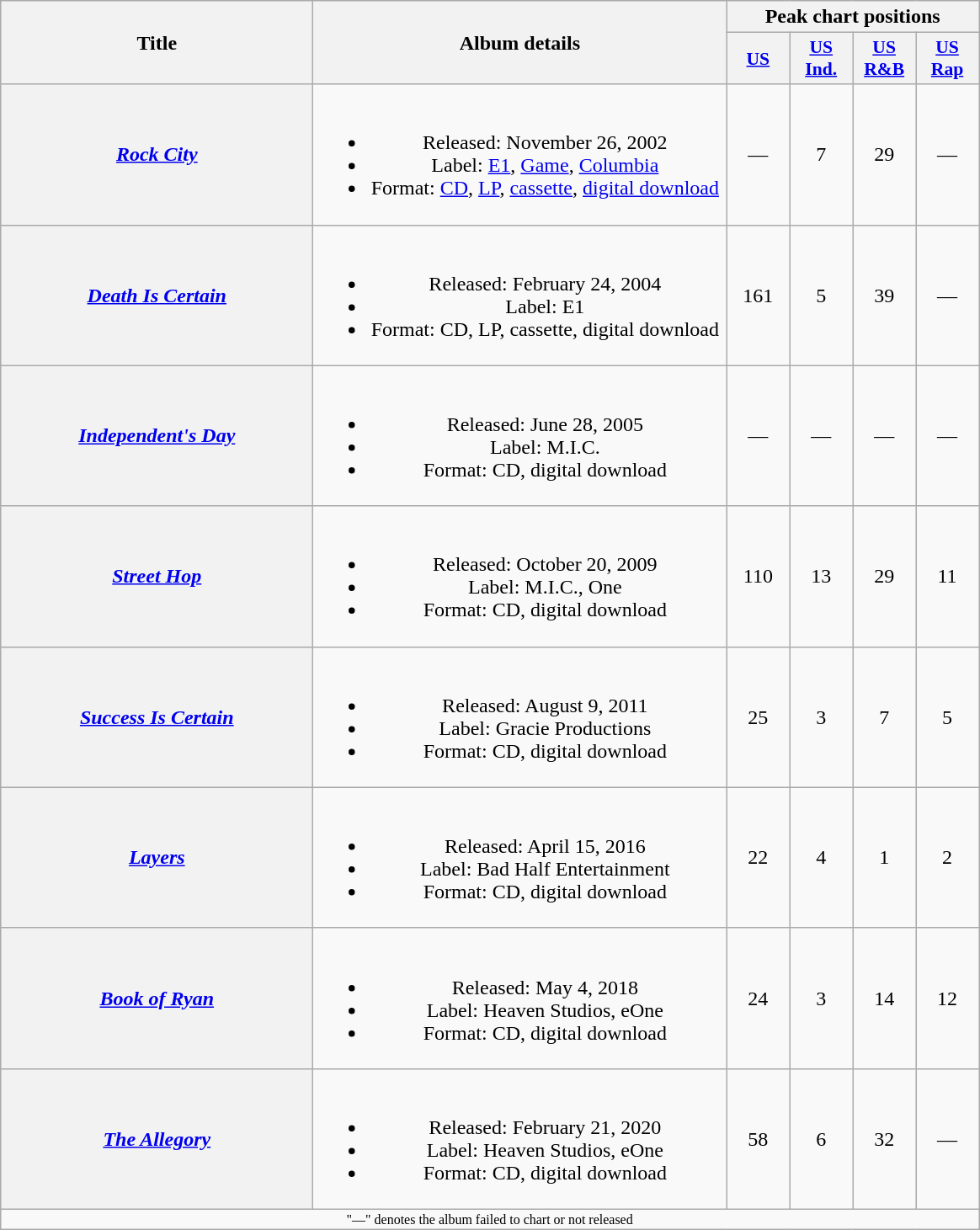<table class="wikitable plainrowheaders" style="text-align:center;">
<tr>
<th scope="col" rowspan="2" style="width:15em;">Title</th>
<th scope="col" rowspan="2" style="width:20em;">Album details</th>
<th scope="col" colspan="4">Peak chart positions</th>
</tr>
<tr>
<th scope="col" style="width:3em;font-size:90%;"><a href='#'>US</a><br></th>
<th scope="col" style="width:3em;font-size:90%;"><a href='#'>US<br>Ind.</a><br></th>
<th scope="col" style="width:3em;font-size:90%;"><a href='#'>US<br>R&B</a><br></th>
<th scope="col" style="width:3em;font-size:90%;"><a href='#'>US<br>Rap</a><br></th>
</tr>
<tr>
<th scope="row"><em><a href='#'>Rock City</a></em></th>
<td><br><ul><li>Released: November 26, 2002</li><li>Label: <a href='#'>E1</a>, <a href='#'>Game</a>, <a href='#'>Columbia</a></li><li>Format: <a href='#'>CD</a>, <a href='#'>LP</a>, <a href='#'>cassette</a>, <a href='#'>digital download</a></li></ul></td>
<td>—</td>
<td>7</td>
<td>29</td>
<td>—</td>
</tr>
<tr>
<th scope="row"><em><a href='#'>Death Is Certain</a></em></th>
<td><br><ul><li>Released: February 24, 2004</li><li>Label: E1</li><li>Format: CD, LP, cassette, digital download</li></ul></td>
<td>161</td>
<td>5</td>
<td>39</td>
<td>—</td>
</tr>
<tr>
<th scope="row"><em><a href='#'>Independent's Day</a></em></th>
<td><br><ul><li>Released: June 28, 2005</li><li>Label: M.I.C.</li><li>Format: CD, digital download</li></ul></td>
<td>—</td>
<td>—</td>
<td>—</td>
<td>—</td>
</tr>
<tr>
<th scope="row"><em><a href='#'>Street Hop</a></em></th>
<td><br><ul><li>Released: October 20, 2009</li><li>Label: M.I.C., One</li><li>Format: CD, digital download</li></ul></td>
<td>110</td>
<td>13</td>
<td>29</td>
<td>11</td>
</tr>
<tr>
<th scope="row"><em><a href='#'>Success Is Certain</a></em></th>
<td><br><ul><li>Released: August 9, 2011</li><li>Label: Gracie Productions</li><li>Format: CD, digital download</li></ul></td>
<td>25</td>
<td>3</td>
<td>7</td>
<td>5</td>
</tr>
<tr>
<th scope="row"><em><a href='#'>Layers</a></em></th>
<td><br><ul><li>Released: April 15, 2016</li><li>Label: Bad Half Entertainment</li><li>Format: CD, digital download</li></ul></td>
<td>22</td>
<td>4</td>
<td>1</td>
<td>2</td>
</tr>
<tr>
<th scope="row"><em><a href='#'>Book of Ryan</a></em></th>
<td><br><ul><li>Released: May 4, 2018</li><li>Label: Heaven Studios, eOne</li><li>Format: CD, digital download</li></ul></td>
<td>24</td>
<td>3</td>
<td>14</td>
<td>12</td>
</tr>
<tr>
<th scope="row"><em><a href='#'>The Allegory</a></em></th>
<td><br><ul><li>Released: February 21, 2020</li><li>Label: Heaven Studios, eOne</li><li>Format: CD, digital download</li></ul></td>
<td>58</td>
<td>6</td>
<td>32</td>
<td>—</td>
</tr>
<tr>
<td align="center" colspan="40" style="font-size:8pt">"—" denotes the album failed to chart or not released</td>
</tr>
</table>
